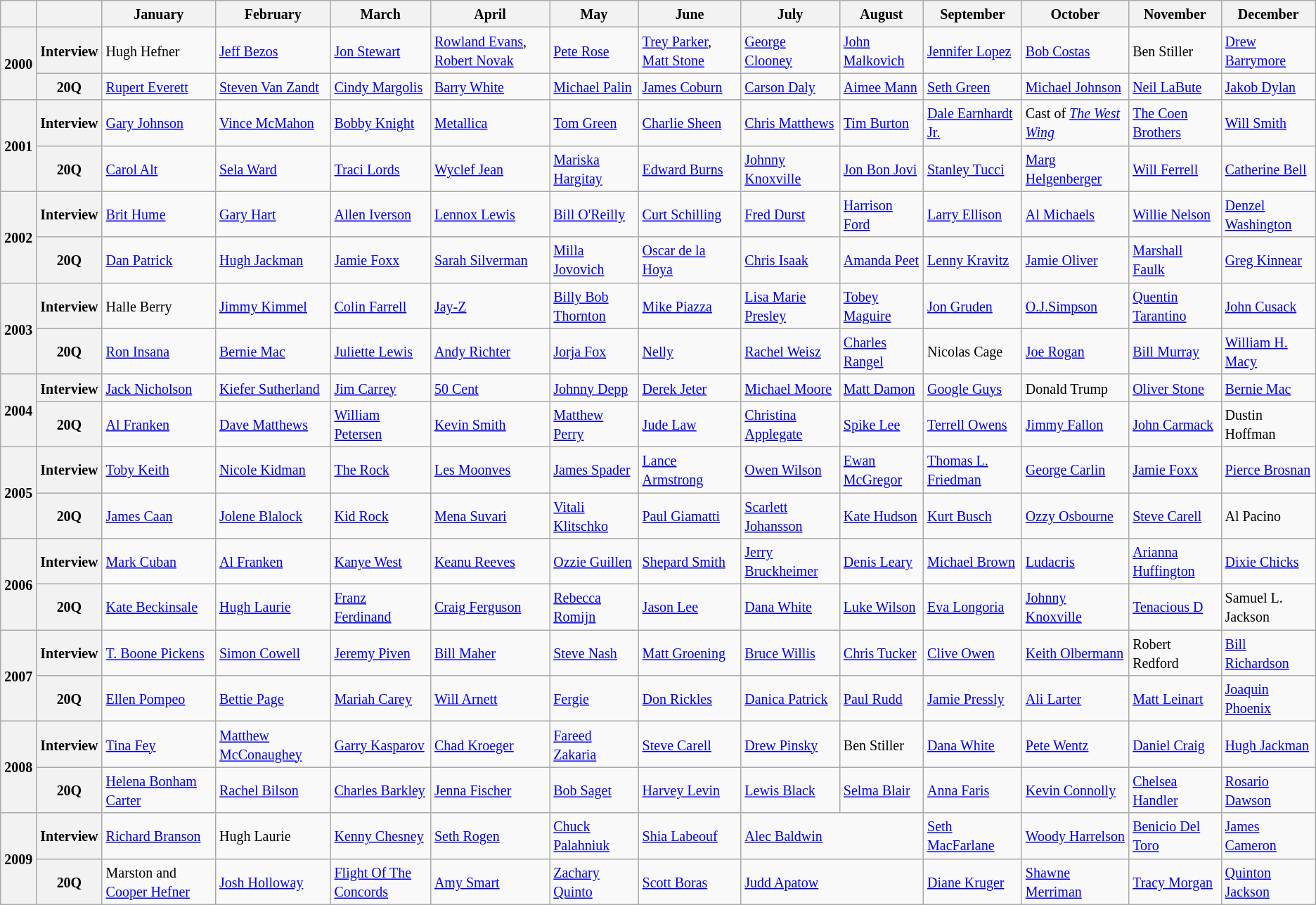<table class="wikitable">
<tr>
<th></th>
<th></th>
<th><small>January</small></th>
<th><small>February</small></th>
<th><small>March</small></th>
<th><small>April</small></th>
<th><small>May</small></th>
<th><small>June</small></th>
<th><small>July</small></th>
<th><small>August</small></th>
<th><small>September</small></th>
<th><small>October</small></th>
<th><small>November</small></th>
<th><small>December</small></th>
</tr>
<tr>
<th rowspan="2"><small>2000</small></th>
<th><small>Interview</small></th>
<td><small>Hugh Hefner</small></td>
<td><small><a href='#'>Jeff Bezos</a></small></td>
<td><small><a href='#'>Jon Stewart</a></small></td>
<td><small><a href='#'>Rowland Evans</a>, <a href='#'>Robert Novak</a></small></td>
<td><small><a href='#'>Pete Rose</a></small></td>
<td><small><a href='#'>Trey Parker</a>, <a href='#'>Matt Stone</a></small></td>
<td><small><a href='#'>George Clooney</a></small></td>
<td><small><a href='#'>John Malkovich</a></small></td>
<td><small><a href='#'>Jennifer Lopez</a></small></td>
<td><small><a href='#'>Bob Costas</a></small></td>
<td><small>Ben Stiller</small></td>
<td><small><a href='#'>Drew Barrymore</a></small></td>
</tr>
<tr>
<th><small>20Q</small></th>
<td><small><a href='#'>Rupert Everett</a></small></td>
<td><small><a href='#'>Steven Van Zandt</a></small></td>
<td><small><a href='#'>Cindy Margolis</a></small></td>
<td><small><a href='#'>Barry White</a></small></td>
<td><small><a href='#'>Michael Palin</a></small></td>
<td><small><a href='#'>James Coburn</a></small></td>
<td><small><a href='#'>Carson Daly</a></small></td>
<td><small><a href='#'>Aimee Mann</a></small></td>
<td><small><a href='#'>Seth Green</a></small></td>
<td><small><a href='#'>Michael Johnson</a></small></td>
<td><small><a href='#'>Neil LaBute</a></small></td>
<td><a href='#'><small>Jakob Dylan</small></a></td>
</tr>
<tr>
<th rowspan="2"><small>2001</small></th>
<th><small>Interview</small></th>
<td><small><a href='#'>Gary Johnson</a></small></td>
<td><small><a href='#'>Vince McMahon</a></small></td>
<td><small><a href='#'>Bobby Knight</a></small></td>
<td><small><a href='#'>Metallica</a></small></td>
<td><small><a href='#'>Tom Green</a></small></td>
<td><small><a href='#'>Charlie Sheen</a></small></td>
<td><small><a href='#'>Chris Matthews</a></small></td>
<td><small><a href='#'>Tim Burton</a></small></td>
<td><small><a href='#'>Dale Earnhardt Jr.</a></small></td>
<td><small>Cast of <em><a href='#'>The West Wing</a></em></small></td>
<td><small><a href='#'>The Coen Brothers</a></small></td>
<td><small><a href='#'>Will Smith</a></small></td>
</tr>
<tr>
<th><small>20Q</small></th>
<td><small><a href='#'>Carol Alt</a></small></td>
<td><small><a href='#'>Sela Ward</a></small></td>
<td><small><a href='#'>Traci Lords</a></small></td>
<td><small><a href='#'>Wyclef Jean</a></small></td>
<td><small><a href='#'>Mariska Hargitay</a></small></td>
<td><small><a href='#'>Edward Burns</a></small></td>
<td><small><a href='#'>Johnny Knoxville</a></small></td>
<td><small><a href='#'>Jon Bon Jovi</a></small></td>
<td><small><a href='#'>Stanley Tucci</a></small></td>
<td><small><a href='#'>Marg Helgenberger</a></small></td>
<td><small><a href='#'>Will Ferrell</a></small></td>
<td><small><a href='#'>Catherine Bell</a></small></td>
</tr>
<tr>
<th rowspan="2"><small>2002</small></th>
<th><small>Interview</small></th>
<td><small><a href='#'>Brit Hume</a></small></td>
<td><small><a href='#'>Gary Hart</a></small></td>
<td><small><a href='#'>Allen Iverson</a></small></td>
<td><small><a href='#'>Lennox Lewis</a></small></td>
<td><small><a href='#'>Bill O'Reilly</a></small></td>
<td><small><a href='#'>Curt Schilling</a></small></td>
<td><small><a href='#'>Fred Durst</a></small></td>
<td><small><a href='#'>Harrison Ford</a></small></td>
<td><small><a href='#'>Larry Ellison</a></small></td>
<td><small><a href='#'>Al Michaels</a></small></td>
<td><small><a href='#'>Willie Nelson</a></small></td>
<td><small><a href='#'>Denzel Washington</a></small></td>
</tr>
<tr>
<th><small>20Q</small></th>
<td><small><a href='#'>Dan Patrick</a></small></td>
<td><small><a href='#'>Hugh Jackman</a></small></td>
<td><small><a href='#'>Jamie Foxx</a></small></td>
<td><small><a href='#'>Sarah Silverman</a></small></td>
<td><small><a href='#'>Milla Jovovich</a></small></td>
<td><small><a href='#'>Oscar de la Hoya</a></small></td>
<td><small><a href='#'>Chris Isaak</a></small></td>
<td><small><a href='#'>Amanda Peet</a></small></td>
<td><small><a href='#'>Lenny Kravitz</a></small></td>
<td><a href='#'><small>Jamie Oliver</small></a></td>
<td><a href='#'><small>Marshall Faulk</small></a></td>
<td><a href='#'><small>Greg Kinnear</small></a></td>
</tr>
<tr>
<th rowspan="2"><small>2003</small></th>
<th><small>Interview</small></th>
<td><small>Halle Berry</small></td>
<td><small><a href='#'>Jimmy Kimmel</a></small></td>
<td><small><a href='#'>Colin Farrell</a></small></td>
<td><small><a href='#'>Jay-Z</a></small></td>
<td><small><a href='#'>Billy Bob Thornton</a></small></td>
<td><small><a href='#'>Mike Piazza</a></small></td>
<td><small><a href='#'>Lisa Marie Presley</a></small></td>
<td><small><a href='#'>Tobey Maguire</a></small></td>
<td><small><a href='#'>Jon Gruden</a></small></td>
<td><small><a href='#'>O.J.Simpson</a></small></td>
<td><small><a href='#'>Quentin Tarantino</a></small></td>
<td><small><a href='#'>John Cusack</a></small></td>
</tr>
<tr>
<th><small>20Q</small></th>
<td><a href='#'><small>Ron Insana</small></a></td>
<td><a href='#'><small>Bernie Mac</small></a></td>
<td><a href='#'><small>Juliette Lewis</small></a></td>
<td><a href='#'><small>Andy Richter</small></a></td>
<td><a href='#'><small>Jorja Fox</small></a></td>
<td><small><a href='#'>Nelly</a></small></td>
<td><a href='#'><small>Rachel Weisz</small></a></td>
<td><a href='#'><small>Charles Rangel</small></a></td>
<td><small>Nicolas Cage</small></td>
<td><a href='#'><small>Joe Rogan</small></a></td>
<td><a href='#'><small>Bill Murray</small></a></td>
<td><a href='#'><small>William H. Macy</small></a></td>
</tr>
<tr>
<th rowspan="2"><small>2004</small></th>
<th><small>Interview</small></th>
<td><small><a href='#'>Jack Nicholson</a></small></td>
<td><small><a href='#'>Kiefer Sutherland</a></small></td>
<td><small><a href='#'>Jim Carrey</a></small></td>
<td><small><a href='#'>50 Cent</a></small></td>
<td><small><a href='#'>Johnny Depp</a></small></td>
<td><small><a href='#'>Derek Jeter</a></small></td>
<td><small><a href='#'>Michael Moore</a></small></td>
<td><small><a href='#'>Matt Damon</a></small></td>
<td><small><a href='#'>Google Guys</a></small></td>
<td><small>Donald Trump</small></td>
<td><small><a href='#'>Oliver Stone</a></small></td>
<td><small><a href='#'>Bernie Mac</a></small></td>
</tr>
<tr>
<th><small>20Q</small></th>
<td><a href='#'><small>Al Franken</small></a></td>
<td><a href='#'><small>Dave Matthews</small></a></td>
<td><a href='#'><small>William Petersen</small></a></td>
<td><small><a href='#'>Kevin Smith</a></small></td>
<td><small><a href='#'>Matthew Perry</a></small></td>
<td><small><a href='#'>Jude Law</a></small></td>
<td><small><a href='#'>Christina Applegate</a></small></td>
<td><small><a href='#'>Spike Lee</a></small></td>
<td><small><a href='#'>Terrell Owens</a></small></td>
<td><small><a href='#'>Jimmy Fallon</a></small></td>
<td><small><a href='#'>John Carmack</a></small></td>
<td><small>Dustin Hoffman</small></td>
</tr>
<tr>
<th rowspan="2"><small>2005</small></th>
<th><small>Interview</small></th>
<td><small><a href='#'>Toby Keith</a></small></td>
<td><small><a href='#'>Nicole Kidman</a></small></td>
<td><small><a href='#'>The Rock</a></small></td>
<td><small><a href='#'>Les Moonves</a></small></td>
<td><small><a href='#'>James Spader</a></small></td>
<td><small><a href='#'>Lance Armstrong</a></small></td>
<td><small><a href='#'>Owen Wilson</a></small></td>
<td><small><a href='#'>Ewan McGregor</a></small></td>
<td><small><a href='#'>Thomas L. Friedman</a></small></td>
<td><small><a href='#'>George Carlin</a></small></td>
<td><small><a href='#'>Jamie Foxx</a></small></td>
<td><small><a href='#'>Pierce Brosnan</a></small></td>
</tr>
<tr>
<th><small>20Q</small></th>
<td><small><a href='#'>James Caan</a></small></td>
<td><small><a href='#'>Jolene Blalock</a></small></td>
<td><small><a href='#'>Kid Rock</a></small></td>
<td><small><a href='#'>Mena Suvari</a></small></td>
<td><a href='#'><small>Vitali Klitschko</small></a></td>
<td><small><a href='#'>Paul Giamatti</a></small></td>
<td><small><a href='#'>Scarlett Johansson</a></small></td>
<td><small><a href='#'>Kate Hudson</a></small></td>
<td><small><a href='#'>Kurt Busch</a></small></td>
<td><small><a href='#'>Ozzy Osbourne</a></small></td>
<td><small><a href='#'>Steve Carell</a></small></td>
<td><small>Al Pacino</small></td>
</tr>
<tr>
<th rowspan="2"><small>2006</small></th>
<th><small>Interview</small></th>
<td><small><a href='#'>Mark Cuban</a></small></td>
<td><small><a href='#'>Al Franken</a></small></td>
<td><small><a href='#'>Kanye West</a></small></td>
<td><small><a href='#'>Keanu Reeves</a></small></td>
<td><small><a href='#'>Ozzie Guillen</a></small></td>
<td><small><a href='#'>Shepard Smith</a></small></td>
<td><small><a href='#'>Jerry Bruckheimer</a></small></td>
<td><small><a href='#'>Denis Leary</a></small></td>
<td><small><a href='#'>Michael Brown</a></small></td>
<td><small><a href='#'>Ludacris</a></small></td>
<td><small><a href='#'>Arianna Huffington</a></small></td>
<td><small><a href='#'>Dixie Chicks</a></small></td>
</tr>
<tr>
<th><small>20Q</small></th>
<td><small><a href='#'>Kate Beckinsale</a></small></td>
<td><small><a href='#'>Hugh Laurie</a></small></td>
<td><small><a href='#'>Franz Ferdinand</a></small></td>
<td><small><a href='#'>Craig Ferguson</a></small></td>
<td><a href='#'><small>Rebecca Romijn</small></a></td>
<td><a href='#'><small>Jason Lee</small></a></td>
<td><a href='#'><small>Dana White</small></a></td>
<td><small><a href='#'>Luke Wilson</a></small></td>
<td><small><a href='#'>Eva Longoria</a></small></td>
<td><small><a href='#'>Johnny Knoxville</a></small></td>
<td><small><a href='#'>Tenacious D</a></small></td>
<td><small>Samuel L. Jackson</small></td>
</tr>
<tr>
<th rowspan="2"><small>2007</small></th>
<th><small>Interview</small></th>
<td><small><a href='#'>T. Boone Pickens</a></small></td>
<td><small><a href='#'>Simon Cowell</a></small></td>
<td><small><a href='#'>Jeremy Piven</a></small></td>
<td><small><a href='#'>Bill Maher</a></small></td>
<td><small><a href='#'>Steve Nash</a></small></td>
<td><small><a href='#'>Matt Groening</a></small></td>
<td><small><a href='#'>Bruce Willis</a></small></td>
<td><small><a href='#'>Chris Tucker</a></small></td>
<td><small><a href='#'>Clive Owen</a></small></td>
<td><small><a href='#'>Keith Olbermann</a></small></td>
<td><small>Robert Redford</small></td>
<td><small><a href='#'>Bill Richardson</a></small></td>
</tr>
<tr>
<th><small>20Q</small></th>
<td><small><a href='#'>Ellen Pompeo</a></small></td>
<td><small><a href='#'>Bettie Page</a></small></td>
<td><small><a href='#'>Mariah Carey</a></small></td>
<td><small><a href='#'>Will Arnett</a></small></td>
<td><small><a href='#'>Fergie</a></small></td>
<td><small><a href='#'>Don Rickles</a></small></td>
<td><small><a href='#'>Danica Patrick</a></small></td>
<td><small><a href='#'>Paul Rudd</a></small></td>
<td><small><a href='#'>Jamie Pressly</a></small></td>
<td><small><a href='#'>Ali Larter</a></small></td>
<td><small><a href='#'>Matt Leinart</a></small></td>
<td><small><a href='#'>Joaquin Phoenix</a></small></td>
</tr>
<tr>
<th rowspan="2"><small>2008</small></th>
<th><small>Interview</small></th>
<td><small><a href='#'>Tina Fey</a></small></td>
<td><small><a href='#'>Matthew McConaughey</a></small></td>
<td><small><a href='#'>Garry Kasparov</a></small></td>
<td><small><a href='#'>Chad Kroeger</a></small></td>
<td><small><a href='#'>Fareed Zakaria</a></small></td>
<td><small><a href='#'>Steve Carell</a></small></td>
<td><small><a href='#'>Drew Pinsky</a></small></td>
<td><small>Ben Stiller</small></td>
<td><small><a href='#'>Dana White</a></small></td>
<td><small><a href='#'>Pete Wentz</a></small></td>
<td><small><a href='#'>Daniel Craig</a></small></td>
<td><small><a href='#'>Hugh Jackman</a></small></td>
</tr>
<tr>
<th><small>20Q</small></th>
<td><small><a href='#'>Helena Bonham Carter</a></small></td>
<td><small><a href='#'>Rachel Bilson</a></small></td>
<td><small><a href='#'>Charles Barkley</a></small></td>
<td><small><a href='#'>Jenna Fischer</a></small></td>
<td><small><a href='#'>Bob Saget</a></small></td>
<td><small><a href='#'>Harvey Levin</a></small></td>
<td><small><a href='#'>Lewis Black</a></small></td>
<td><small><a href='#'>Selma Blair</a></small></td>
<td><small><a href='#'>Anna Faris</a></small></td>
<td><small><a href='#'>Kevin Connolly</a></small></td>
<td><small><a href='#'>Chelsea Handler</a></small></td>
<td><small><a href='#'>Rosario Dawson</a></small></td>
</tr>
<tr>
<th rowspan="2"><small>2009</small></th>
<th><small>Interview</small></th>
<td><small><a href='#'>Richard Branson</a></small></td>
<td><small>Hugh Laurie</small></td>
<td><small><a href='#'>Kenny Chesney</a></small></td>
<td><small><a href='#'>Seth Rogen</a></small></td>
<td><small><a href='#'>Chuck Palahniuk</a></small></td>
<td><small><a href='#'>Shia Labeouf</a></small></td>
<td colspan="2"><small><a href='#'>Alec Baldwin</a></small></td>
<td><small><a href='#'>Seth MacFarlane</a></small></td>
<td><small><a href='#'>Woody Harrelson</a></small></td>
<td><small><a href='#'>Benicio Del Toro</a></small></td>
<td><small><a href='#'>James Cameron</a></small></td>
</tr>
<tr>
<th><small>20Q</small></th>
<td><small>Marston and <a href='#'>Cooper Hefner</a></small></td>
<td><a href='#'><small>Josh Holloway</small></a></td>
<td><a href='#'><small>Flight Of The Concords</small></a></td>
<td><small><a href='#'>Amy Smart</a></small></td>
<td><small><a href='#'>Zachary Quinto</a></small></td>
<td><small><a href='#'>Scott Boras</a></small></td>
<td colspan="2"><small><a href='#'>Judd Apatow</a></small></td>
<td><small><a href='#'>Diane Kruger</a></small></td>
<td><small><a href='#'>Shawne Merriman</a></small></td>
<td><small><a href='#'>Tracy Morgan</a></small></td>
<td><small><a href='#'>Quinton Jackson</a></small></td>
</tr>
</table>
